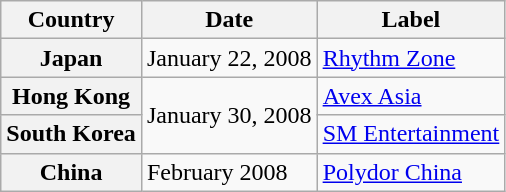<table class="wikitable plainrowheaders">
<tr>
<th>Country</th>
<th>Date</th>
<th>Label</th>
</tr>
<tr>
<th scope="row">Japan</th>
<td>January 22, 2008</td>
<td><a href='#'>Rhythm Zone</a></td>
</tr>
<tr>
<th scope="row">Hong Kong</th>
<td rowspan="2">January 30, 2008</td>
<td><a href='#'>Avex Asia</a></td>
</tr>
<tr>
<th scope="row">South Korea</th>
<td><a href='#'>SM Entertainment</a></td>
</tr>
<tr>
<th scope="row">China</th>
<td>February 2008</td>
<td><a href='#'>Polydor China</a></td>
</tr>
</table>
